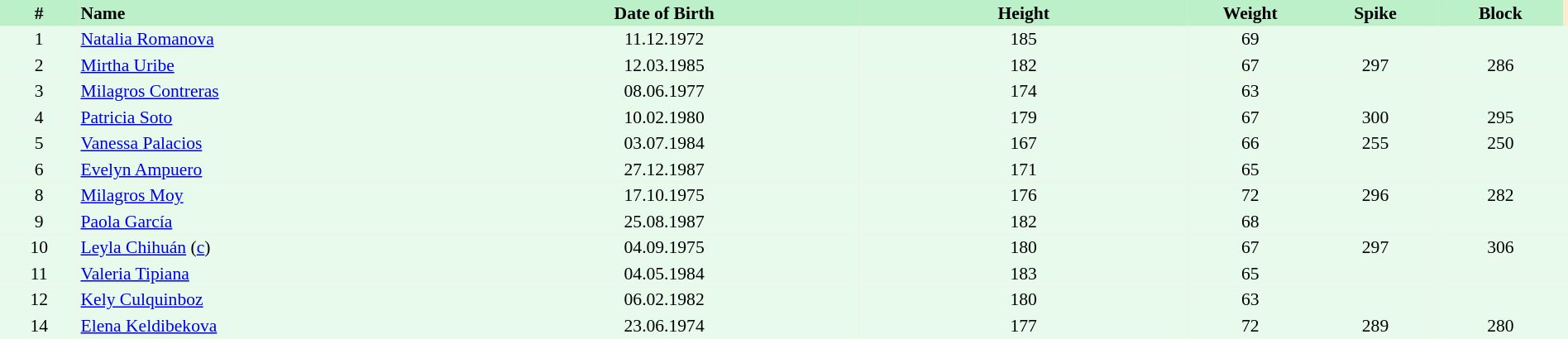<table border=0 cellpadding=2 cellspacing=0  |- bgcolor=#FFECCE style="text-align:center; font-size:90%;" width=100%>
<tr bgcolor=#BBF0C9>
<th width=5%>#</th>
<th width=25% align=left>Name</th>
<th width=25%>Date of Birth</th>
<th width=21%>Height</th>
<th width=8%>Weight</th>
<th width=8%>Spike</th>
<th width=8%>Block</th>
</tr>
<tr bgcolor=#E7FAEC>
<td>1</td>
<td align=left><a href='#'>Natalia Romanova</a></td>
<td>11.12.1972</td>
<td>185</td>
<td>69</td>
<td></td>
<td></td>
<td></td>
</tr>
<tr bgcolor=#E7FAEC>
<td>2</td>
<td align=left><a href='#'>Mirtha Uribe</a></td>
<td>12.03.1985</td>
<td>182</td>
<td>67</td>
<td>297</td>
<td>286</td>
<td></td>
</tr>
<tr bgcolor=#E7FAEC>
<td>3</td>
<td align=left><a href='#'>Milagros Contreras</a></td>
<td>08.06.1977</td>
<td>174</td>
<td>63</td>
<td></td>
<td></td>
<td></td>
</tr>
<tr bgcolor=#E7FAEC>
<td>4</td>
<td align=left><a href='#'>Patricia Soto</a></td>
<td>10.02.1980</td>
<td>179</td>
<td>67</td>
<td>300</td>
<td>295</td>
<td></td>
</tr>
<tr bgcolor=#E7FAEC>
<td>5</td>
<td align=left><a href='#'>Vanessa Palacios</a></td>
<td>03.07.1984</td>
<td>167</td>
<td>66</td>
<td>255</td>
<td>250</td>
<td></td>
</tr>
<tr bgcolor=#E7FAEC>
<td>6</td>
<td align=left><a href='#'>Evelyn Ampuero</a></td>
<td>27.12.1987</td>
<td>171</td>
<td>65</td>
<td></td>
<td></td>
<td></td>
</tr>
<tr bgcolor=#E7FAEC>
<td>8</td>
<td align=left><a href='#'>Milagros Moy</a></td>
<td>17.10.1975</td>
<td>176</td>
<td>72</td>
<td>296</td>
<td>282</td>
<td></td>
</tr>
<tr bgcolor=#E7FAEC>
<td>9</td>
<td align=left><a href='#'>Paola García</a></td>
<td>25.08.1987</td>
<td>182</td>
<td>68</td>
<td></td>
<td></td>
<td></td>
</tr>
<tr bgcolor=#E7FAEC>
<td>10</td>
<td align=left><a href='#'>Leyla Chihuán</a> (<a href='#'>c</a>)</td>
<td>04.09.1975</td>
<td>180</td>
<td>67</td>
<td>297</td>
<td>306</td>
<td></td>
</tr>
<tr bgcolor=#E7FAEC>
<td>11</td>
<td align=left><a href='#'>Valeria Tipiana</a></td>
<td>04.05.1984</td>
<td>183</td>
<td>65</td>
<td></td>
<td></td>
<td></td>
</tr>
<tr bgcolor=#E7FAEC>
<td>12</td>
<td align=left><a href='#'>Kely Culquinboz</a></td>
<td>06.02.1982</td>
<td>180</td>
<td>63</td>
<td></td>
<td></td>
<td></td>
</tr>
<tr bgcolor=#E7FAEC>
<td>14</td>
<td align=left><a href='#'>Elena Keldibekova</a></td>
<td>23.06.1974</td>
<td>177</td>
<td>72</td>
<td>289</td>
<td>280</td>
<td></td>
</tr>
</table>
